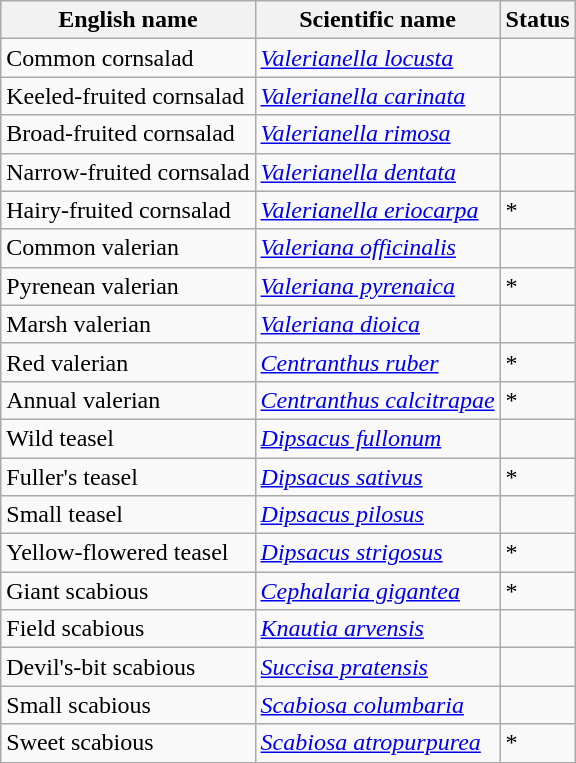<table class="wikitable" |>
<tr>
<th>English name</th>
<th>Scientific name</th>
<th>Status</th>
</tr>
<tr>
<td>Common cornsalad</td>
<td><em><a href='#'>Valerianella locusta</a></em></td>
<td></td>
</tr>
<tr>
<td>Keeled-fruited cornsalad</td>
<td><em><a href='#'>Valerianella carinata</a></em></td>
<td></td>
</tr>
<tr>
<td>Broad-fruited cornsalad</td>
<td><em><a href='#'>Valerianella rimosa</a></em></td>
<td></td>
</tr>
<tr>
<td>Narrow-fruited cornsalad</td>
<td><em><a href='#'>Valerianella dentata</a></em></td>
<td></td>
</tr>
<tr>
<td>Hairy-fruited cornsalad</td>
<td><em><a href='#'>Valerianella eriocarpa</a></em></td>
<td>*</td>
</tr>
<tr>
<td>Common valerian</td>
<td><em><a href='#'>Valeriana officinalis</a></em></td>
<td></td>
</tr>
<tr>
<td>Pyrenean valerian</td>
<td><em><a href='#'>Valeriana pyrenaica</a></em></td>
<td>*</td>
</tr>
<tr>
<td>Marsh valerian</td>
<td><em><a href='#'>Valeriana dioica</a></em></td>
<td></td>
</tr>
<tr>
<td>Red valerian</td>
<td><em><a href='#'>Centranthus ruber</a></em></td>
<td>*</td>
</tr>
<tr>
<td>Annual valerian</td>
<td><em><a href='#'>Centranthus calcitrapae</a></em></td>
<td>*</td>
</tr>
<tr>
<td>Wild teasel</td>
<td><em><a href='#'>Dipsacus fullonum</a></em></td>
<td></td>
</tr>
<tr>
<td>Fuller's teasel</td>
<td><em><a href='#'>Dipsacus sativus</a></em></td>
<td>*</td>
</tr>
<tr>
<td>Small teasel</td>
<td><em><a href='#'>Dipsacus pilosus</a></em></td>
<td></td>
</tr>
<tr>
<td>Yellow-flowered teasel</td>
<td><em><a href='#'>Dipsacus strigosus</a></em></td>
<td>*</td>
</tr>
<tr>
<td>Giant scabious</td>
<td><em><a href='#'>Cephalaria gigantea</a></em></td>
<td>*</td>
</tr>
<tr>
<td>Field scabious</td>
<td><em><a href='#'>Knautia arvensis</a></em></td>
<td></td>
</tr>
<tr>
<td>Devil's-bit scabious</td>
<td><em><a href='#'>Succisa pratensis</a></em></td>
<td></td>
</tr>
<tr>
<td>Small scabious</td>
<td><em><a href='#'>Scabiosa columbaria</a></em></td>
<td></td>
</tr>
<tr>
<td>Sweet scabious</td>
<td><em><a href='#'>Scabiosa atropurpurea</a></em></td>
<td>*</td>
</tr>
</table>
